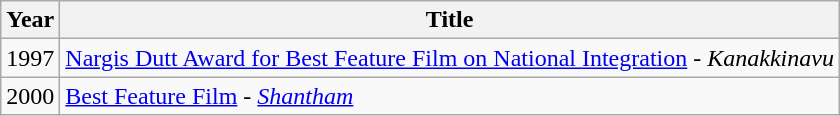<table class="wikitable">
<tr>
<th>Year</th>
<th>Title</th>
</tr>
<tr>
<td>1997</td>
<td><a href='#'>Nargis Dutt Award for Best Feature Film on National Integration</a> - <em>Kanakkinavu</em></td>
</tr>
<tr>
<td>2000</td>
<td><a href='#'>Best Feature Film</a> - <em><a href='#'>Shantham</a></em></td>
</tr>
</table>
